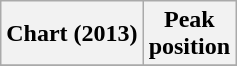<table class="wikitable plainrowheaders" style="text-align:center;" border="1">
<tr>
<th scope="col">Chart (2013)</th>
<th scope="col">Peak<br>position</th>
</tr>
<tr>
</tr>
</table>
